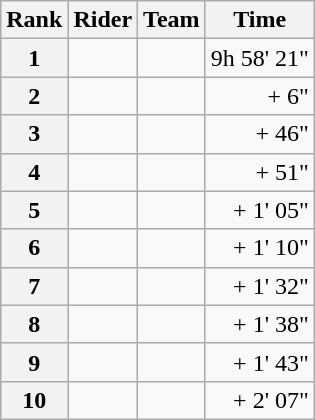<table class="wikitable">
<tr>
<th scope="col">Rank</th>
<th scope="col">Rider</th>
<th scope="col">Team</th>
<th scope="col">Time</th>
</tr>
<tr>
<th scope="row">1</th>
<td>  </td>
<td></td>
<td align="right">9h 58' 21"</td>
</tr>
<tr>
<th scope="row">2</th>
<td></td>
<td></td>
<td align="right">+ 6"</td>
</tr>
<tr>
<th scope="row">3</th>
<td> </td>
<td></td>
<td align="right">+ 46"</td>
</tr>
<tr>
<th scope="row">4</th>
<td></td>
<td></td>
<td align="right">+ 51"</td>
</tr>
<tr>
<th scope="row">5</th>
<td></td>
<td></td>
<td align="right">+ 1' 05"</td>
</tr>
<tr>
<th scope="row">6</th>
<td></td>
<td></td>
<td align="right">+ 1' 10"</td>
</tr>
<tr>
<th scope="row">7</th>
<td></td>
<td></td>
<td align="right">+ 1' 32"</td>
</tr>
<tr>
<th scope="row">8</th>
<td></td>
<td></td>
<td align="right">+ 1' 38"</td>
</tr>
<tr>
<th scope="row">9</th>
<td></td>
<td></td>
<td align="right">+ 1' 43"</td>
</tr>
<tr>
<th scope="row">10</th>
<td></td>
<td></td>
<td align="right">+ 2' 07"</td>
</tr>
</table>
